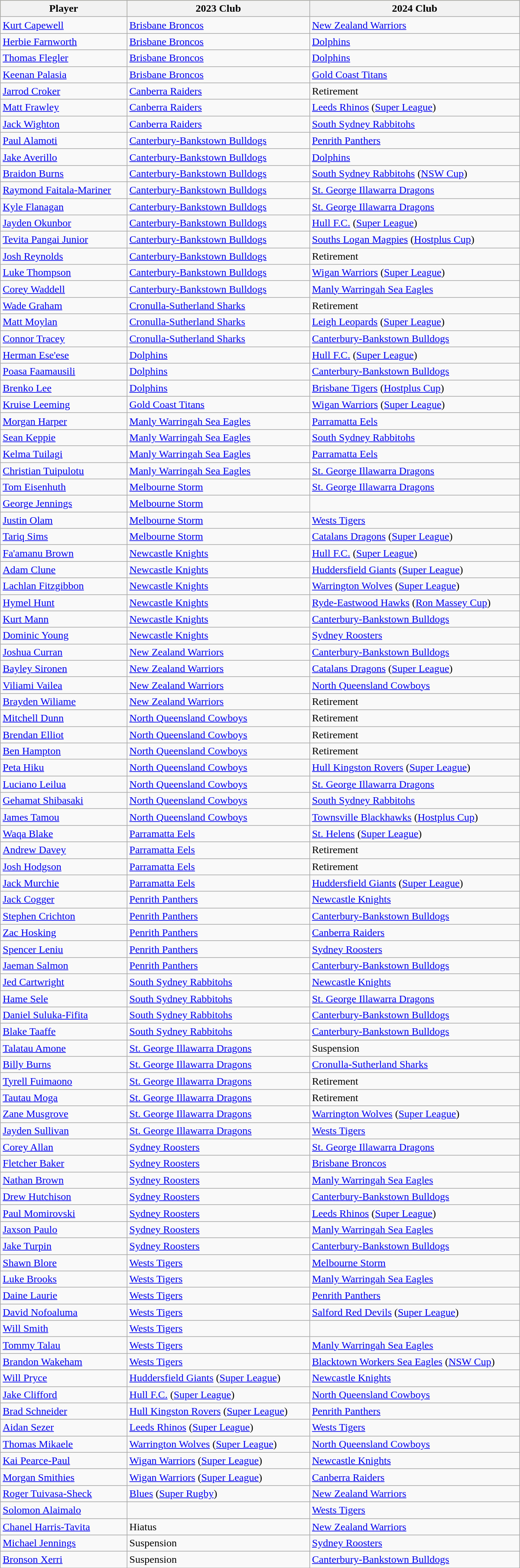<table class="wikitable sortable" style="width:800px;">
<tr bgcolor=#bdb76b>
<th>Player</th>
<th>2023 Club</th>
<th>2024 Club</th>
</tr>
<tr>
<td data-sort-value="Capewell, Kurt"><a href='#'>Kurt Capewell</a></td>
<td><a href='#'>Brisbane Broncos</a></td>
<td><a href='#'>New Zealand Warriors</a></td>
</tr>
<tr>
<td data-sort-value="Farnworth, Herbie"><a href='#'>Herbie Farnworth</a></td>
<td><a href='#'>Brisbane Broncos</a></td>
<td><a href='#'>Dolphins</a></td>
</tr>
<tr>
<td data-sort-value="Flegler, Thomas"><a href='#'>Thomas Flegler</a></td>
<td><a href='#'>Brisbane Broncos</a></td>
<td><a href='#'>Dolphins</a></td>
</tr>
<tr>
<td data-sort-value="Palasia, Keenan"><a href='#'>Keenan Palasia</a></td>
<td><a href='#'>Brisbane Broncos</a></td>
<td><a href='#'>Gold Coast Titans</a></td>
</tr>
<tr>
<td data-sort-value="Croker, Jarrod"><a href='#'>Jarrod Croker</a></td>
<td><a href='#'>Canberra Raiders</a></td>
<td>Retirement</td>
</tr>
<tr>
<td data-sort-value="Frawley, Matt"><a href='#'>Matt Frawley</a></td>
<td><a href='#'>Canberra Raiders</a></td>
<td><a href='#'>Leeds Rhinos</a> (<a href='#'>Super League</a>)</td>
</tr>
<tr>
<td data-sort-value="Wighton, Jack"><a href='#'>Jack Wighton</a></td>
<td><a href='#'>Canberra Raiders</a></td>
<td><a href='#'>South Sydney Rabbitohs</a></td>
</tr>
<tr>
<td data-sort-value="Alamoti, Paul"><a href='#'>Paul Alamoti</a></td>
<td><a href='#'>Canterbury-Bankstown Bulldogs</a></td>
<td><a href='#'>Penrith Panthers</a></td>
</tr>
<tr>
<td data-sort-value="Averillo, Jake"><a href='#'>Jake Averillo</a></td>
<td><a href='#'>Canterbury-Bankstown Bulldogs</a></td>
<td><a href='#'>Dolphins</a></td>
</tr>
<tr>
<td data-sort-value="Burns, Braidon"><a href='#'>Braidon Burns</a></td>
<td><a href='#'>Canterbury-Bankstown Bulldogs</a></td>
<td><a href='#'>South Sydney Rabbitohs</a> (<a href='#'>NSW Cup</a>)</td>
</tr>
<tr>
<td data-sort-value="Faitala-Mariner, Raymond"><a href='#'>Raymond Faitala-Mariner</a></td>
<td><a href='#'>Canterbury-Bankstown Bulldogs</a></td>
<td><a href='#'>St. George Illawarra Dragons</a></td>
</tr>
<tr>
<td data-sort-value="Flanagan, Kyle"><a href='#'>Kyle Flanagan</a></td>
<td><a href='#'>Canterbury-Bankstown Bulldogs</a></td>
<td><a href='#'>St. George Illawarra Dragons</a></td>
</tr>
<tr>
<td data-sort-value="Okunbor, Jayden"><a href='#'>Jayden Okunbor</a></td>
<td><a href='#'>Canterbury-Bankstown Bulldogs</a></td>
<td><a href='#'>Hull F.C.</a> (<a href='#'>Super League</a>)</td>
</tr>
<tr>
<td data-sort-value="Pangai Junior, Tevita"><a href='#'>Tevita Pangai Junior</a></td>
<td><a href='#'>Canterbury-Bankstown Bulldogs</a></td>
<td><a href='#'>Souths Logan Magpies</a> (<a href='#'>Hostplus Cup</a>)</td>
</tr>
<tr>
<td data-sort-value="Reynolds, Josh"><a href='#'>Josh Reynolds</a></td>
<td><a href='#'>Canterbury-Bankstown Bulldogs</a></td>
<td>Retirement</td>
</tr>
<tr>
<td data-sort-value="Thompson, Luke"><a href='#'>Luke Thompson</a></td>
<td><a href='#'>Canterbury-Bankstown Bulldogs</a></td>
<td><a href='#'>Wigan Warriors</a> (<a href='#'>Super League</a>)</td>
</tr>
<tr>
<td data-sort-value="Waddell, Corey"><a href='#'>Corey Waddell</a></td>
<td><a href='#'>Canterbury-Bankstown Bulldogs</a></td>
<td><a href='#'>Manly Warringah Sea Eagles</a></td>
</tr>
<tr>
<td data-sort-value="Graham, Wade"><a href='#'>Wade Graham</a></td>
<td><a href='#'>Cronulla-Sutherland Sharks</a></td>
<td>Retirement</td>
</tr>
<tr>
<td data-sort-value="Moylan, Matt"><a href='#'>Matt Moylan</a></td>
<td><a href='#'>Cronulla-Sutherland Sharks</a></td>
<td><a href='#'>Leigh Leopards</a> (<a href='#'>Super League</a>)</td>
</tr>
<tr>
<td data-sort-value="Tracey, Connor"><a href='#'>Connor Tracey</a></td>
<td><a href='#'>Cronulla-Sutherland Sharks</a></td>
<td><a href='#'>Canterbury-Bankstown Bulldogs</a></td>
</tr>
<tr>
<td data-sort-value="Ese'ese, Herman"><a href='#'>Herman Ese'ese</a></td>
<td><a href='#'>Dolphins</a></td>
<td><a href='#'>Hull F.C.</a> (<a href='#'>Super League</a>)</td>
</tr>
<tr>
<td data-sort-value="Faamausili, Poasa"><a href='#'>Poasa Faamausili</a></td>
<td><a href='#'>Dolphins</a></td>
<td><a href='#'>Canterbury-Bankstown Bulldogs</a></td>
</tr>
<tr>
<td data-sort-value="Lee, Brenko"><a href='#'>Brenko Lee</a></td>
<td><a href='#'>Dolphins</a></td>
<td><a href='#'>Brisbane Tigers</a> (<a href='#'>Hostplus Cup</a>)</td>
</tr>
<tr>
<td data-sort-value="Leeming, Kruise"><a href='#'>Kruise Leeming</a></td>
<td><a href='#'>Gold Coast Titans</a></td>
<td><a href='#'>Wigan Warriors</a> (<a href='#'>Super League</a>)</td>
</tr>
<tr>
<td data-sort-value="Harper, Morgan"><a href='#'>Morgan Harper</a></td>
<td><a href='#'>Manly Warringah Sea Eagles</a></td>
<td><a href='#'>Parramatta Eels</a></td>
</tr>
<tr>
<td data-sort-value="Keppie, Sean"><a href='#'>Sean Keppie</a></td>
<td><a href='#'>Manly Warringah Sea Eagles</a></td>
<td><a href='#'>South Sydney Rabbitohs</a></td>
</tr>
<tr>
<td data-sort-value="Tuilagi, Kelma"><a href='#'>Kelma Tuilagi</a></td>
<td><a href='#'>Manly Warringah Sea Eagles</a></td>
<td><a href='#'>Parramatta Eels</a></td>
</tr>
<tr>
<td data-sort-value="Tuipulotu, Christian"><a href='#'>Christian Tuipulotu</a></td>
<td><a href='#'>Manly Warringah Sea Eagles</a></td>
<td><a href='#'>St. George Illawarra Dragons</a></td>
</tr>
<tr>
<td data-sort-value="Eisenhuth, Tom"><a href='#'>Tom Eisenhuth</a></td>
<td><a href='#'>Melbourne Storm</a></td>
<td><a href='#'>St. George Illawarra Dragons</a></td>
</tr>
<tr>
<td data-sort-value="Jennings, George"><a href='#'>George Jennings</a></td>
<td><a href='#'>Melbourne Storm</a></td>
<td></td>
</tr>
<tr>
<td data-sort-value="Olam, Justin"><a href='#'>Justin Olam</a></td>
<td><a href='#'>Melbourne Storm</a></td>
<td><a href='#'>Wests Tigers</a></td>
</tr>
<tr>
<td data-sort-value="Sims, Tariq"><a href='#'>Tariq Sims</a></td>
<td><a href='#'>Melbourne Storm</a></td>
<td><a href='#'>Catalans Dragons</a> (<a href='#'>Super League</a>)</td>
</tr>
<tr>
<td data-sort-value="Brown, Fa'amanu"><a href='#'>Fa'amanu Brown</a></td>
<td><a href='#'>Newcastle Knights</a></td>
<td><a href='#'>Hull F.C.</a> (<a href='#'>Super League</a>)</td>
</tr>
<tr>
<td data-sort-value="Clune, Adam"><a href='#'>Adam Clune</a></td>
<td><a href='#'>Newcastle Knights</a></td>
<td><a href='#'>Huddersfield Giants</a> (<a href='#'>Super League</a>)</td>
</tr>
<tr>
<td data-sort-value="Fitzgibbon, Lachlan"><a href='#'>Lachlan Fitzgibbon</a></td>
<td><a href='#'>Newcastle Knights</a></td>
<td><a href='#'>Warrington Wolves</a> (<a href='#'>Super League</a>)</td>
</tr>
<tr>
<td data-sort-value="Hunt, Hymel"><a href='#'>Hymel Hunt</a></td>
<td><a href='#'>Newcastle Knights</a></td>
<td><a href='#'>Ryde-Eastwood Hawks</a> (<a href='#'>Ron Massey Cup</a>)</td>
</tr>
<tr>
<td data-sort-value="Mann, Kurt"><a href='#'>Kurt Mann</a></td>
<td><a href='#'>Newcastle Knights</a></td>
<td><a href='#'>Canterbury-Bankstown Bulldogs</a></td>
</tr>
<tr>
<td data-sort-value="Young, Dominic"><a href='#'>Dominic Young</a></td>
<td><a href='#'>Newcastle Knights</a></td>
<td><a href='#'>Sydney Roosters</a></td>
</tr>
<tr>
<td data-sort-value="Curran, Joshua"><a href='#'>Joshua Curran</a></td>
<td><a href='#'>New Zealand Warriors</a></td>
<td><a href='#'>Canterbury-Bankstown Bulldogs</a></td>
</tr>
<tr>
<td data-sort-value="Sironen, Bayley"><a href='#'>Bayley Sironen</a></td>
<td><a href='#'>New Zealand Warriors</a></td>
<td><a href='#'>Catalans Dragons</a> (<a href='#'>Super League</a>)</td>
</tr>
<tr>
<td><a href='#'>Viliami Vailea</a></td>
<td><a href='#'>New Zealand Warriors</a></td>
<td><a href='#'>North Queensland Cowboys</a></td>
</tr>
<tr>
<td data-sort-value="Wiliame, Brayden"><a href='#'>Brayden Wiliame</a></td>
<td><a href='#'>New Zealand Warriors</a></td>
<td>Retirement</td>
</tr>
<tr>
<td data-sort-value="Dunn, Mitchell"><a href='#'>Mitchell Dunn</a></td>
<td><a href='#'>North Queensland Cowboys</a></td>
<td>Retirement</td>
</tr>
<tr>
<td data-sort-value="Elliot, Brendan"><a href='#'>Brendan Elliot</a></td>
<td><a href='#'>North Queensland Cowboys</a></td>
<td>Retirement</td>
</tr>
<tr>
<td data-sort-value="Hampton, Ben"><a href='#'>Ben Hampton</a></td>
<td><a href='#'>North Queensland Cowboys</a></td>
<td>Retirement</td>
</tr>
<tr>
<td data-sort-value="Hiku, Peta"><a href='#'>Peta Hiku</a></td>
<td><a href='#'>North Queensland Cowboys</a></td>
<td><a href='#'>Hull Kingston Rovers</a> (<a href='#'>Super League</a>)</td>
</tr>
<tr>
<td data-sort-value="Leilua, Luciano"><a href='#'>Luciano Leilua</a></td>
<td><a href='#'>North Queensland Cowboys</a></td>
<td><a href='#'>St. George Illawarra Dragons</a></td>
</tr>
<tr>
<td data-sort-value="Shibasaki, Gehamat"><a href='#'>Gehamat Shibasaki</a></td>
<td><a href='#'>North Queensland Cowboys</a></td>
<td><a href='#'>South Sydney Rabbitohs</a></td>
</tr>
<tr>
<td data-sort-value="Tamou, James"><a href='#'>James Tamou</a></td>
<td><a href='#'>North Queensland Cowboys</a></td>
<td><a href='#'>Townsville Blackhawks</a> (<a href='#'>Hostplus Cup</a>)</td>
</tr>
<tr>
<td data-sort-value="Blake, Waqa"><a href='#'>Waqa Blake</a></td>
<td><a href='#'>Parramatta Eels</a></td>
<td><a href='#'>St. Helens</a> (<a href='#'>Super League</a>)</td>
</tr>
<tr>
<td data-sort-value="Davey, Andrew"><a href='#'>Andrew Davey</a></td>
<td><a href='#'>Parramatta Eels</a></td>
<td>Retirement</td>
</tr>
<tr>
<td data-sort-value="Hodgson, Josh"><a href='#'>Josh Hodgson</a></td>
<td><a href='#'>Parramatta Eels</a></td>
<td>Retirement</td>
</tr>
<tr>
<td data-sort-value="Murchie, Jack"><a href='#'>Jack Murchie</a></td>
<td><a href='#'>Parramatta Eels</a></td>
<td><a href='#'>Huddersfield Giants</a> (<a href='#'>Super League</a>)</td>
</tr>
<tr>
<td data-sort-value="Cogger, Jack"><a href='#'>Jack Cogger</a></td>
<td><a href='#'>Penrith Panthers</a></td>
<td><a href='#'>Newcastle Knights</a></td>
</tr>
<tr>
<td data-sort-value="Crichton, Stephen"><a href='#'>Stephen Crichton</a></td>
<td><a href='#'>Penrith Panthers</a></td>
<td><a href='#'>Canterbury-Bankstown Bulldogs</a></td>
</tr>
<tr>
<td data-sort-value="Hosking, Zac"><a href='#'>Zac Hosking</a></td>
<td><a href='#'>Penrith Panthers</a></td>
<td><a href='#'>Canberra Raiders</a></td>
</tr>
<tr>
<td data-sort-value="Leniu, Spencer"><a href='#'>Spencer Leniu</a></td>
<td><a href='#'>Penrith Panthers</a></td>
<td><a href='#'>Sydney Roosters</a></td>
</tr>
<tr>
<td data-sort-value="Salmon, Jaeman"><a href='#'>Jaeman Salmon</a></td>
<td><a href='#'>Penrith Panthers</a></td>
<td><a href='#'>Canterbury-Bankstown Bulldogs</a></td>
</tr>
<tr>
<td data-sort-value="Cartwright, Jed"><a href='#'>Jed Cartwright</a></td>
<td><a href='#'>South Sydney Rabbitohs</a></td>
<td><a href='#'>Newcastle Knights</a></td>
</tr>
<tr>
<td data-sort-value="Sele, Hame"><a href='#'>Hame Sele</a></td>
<td><a href='#'>South Sydney Rabbitohs</a></td>
<td><a href='#'>St. George Illawarra Dragons</a></td>
</tr>
<tr>
<td data-sort-value="Suluka-Fifita, Daniel"><a href='#'>Daniel Suluka-Fifita</a></td>
<td><a href='#'>South Sydney Rabbitohs</a></td>
<td><a href='#'>Canterbury-Bankstown Bulldogs</a></td>
</tr>
<tr>
<td data-sort-value="Taaffe, Blake"><a href='#'>Blake Taaffe</a></td>
<td><a href='#'>South Sydney Rabbitohs</a></td>
<td><a href='#'>Canterbury-Bankstown Bulldogs</a></td>
</tr>
<tr>
<td data-sort-value="Amone, Talatau"><a href='#'>Talatau Amone</a></td>
<td><a href='#'>St. George Illawarra Dragons</a></td>
<td>Suspension</td>
</tr>
<tr>
<td data-sort-value="Burns, Billy"><a href='#'>Billy Burns</a></td>
<td><a href='#'>St. George Illawarra Dragons</a></td>
<td><a href='#'>Cronulla-Sutherland Sharks</a></td>
</tr>
<tr>
<td data-sort-value="Fuimaono, Tyrell"><a href='#'>Tyrell Fuimaono</a></td>
<td><a href='#'>St. George Illawarra Dragons</a></td>
<td>Retirement</td>
</tr>
<tr>
<td data-sort-value="Moga, Tautau"><a href='#'>Tautau Moga</a></td>
<td><a href='#'>St. George Illawarra Dragons</a></td>
<td>Retirement</td>
</tr>
<tr>
<td data-sort-value="Musgrove, Zane"><a href='#'>Zane Musgrove</a></td>
<td><a href='#'>St. George Illawarra Dragons</a></td>
<td><a href='#'>Warrington Wolves</a> (<a href='#'>Super League</a>)</td>
</tr>
<tr>
<td data-sort-value="Sullivan, Jayden"><a href='#'>Jayden Sullivan</a></td>
<td><a href='#'>St. George Illawarra Dragons</a></td>
<td><a href='#'>Wests Tigers</a></td>
</tr>
<tr>
<td data-sort-value="Allan, Corey"><a href='#'>Corey Allan</a></td>
<td><a href='#'>Sydney Roosters</a></td>
<td><a href='#'>St. George Illawarra Dragons</a></td>
</tr>
<tr>
<td data-sort-value="Baker, Fletcher"><a href='#'>Fletcher Baker</a></td>
<td><a href='#'>Sydney Roosters</a></td>
<td><a href='#'>Brisbane Broncos</a></td>
</tr>
<tr>
<td data-sort-value="Brown, Nathan"><a href='#'>Nathan Brown</a></td>
<td><a href='#'>Sydney Roosters</a></td>
<td><a href='#'>Manly Warringah Sea Eagles</a></td>
</tr>
<tr>
<td data-sort-value="Hutchison, Drew"><a href='#'>Drew Hutchison</a></td>
<td><a href='#'>Sydney Roosters</a></td>
<td><a href='#'>Canterbury-Bankstown Bulldogs</a></td>
</tr>
<tr>
<td data-sort-value="Momirovski, Paul"><a href='#'>Paul Momirovski</a></td>
<td><a href='#'>Sydney Roosters</a></td>
<td><a href='#'>Leeds Rhinos</a> (<a href='#'>Super League</a>)</td>
</tr>
<tr>
<td data-sort-value="Paulo, Jaxson"><a href='#'>Jaxson Paulo</a></td>
<td><a href='#'>Sydney Roosters</a></td>
<td><a href='#'>Manly Warringah Sea Eagles</a></td>
</tr>
<tr>
<td data-sort-value="Turpin, Jake"><a href='#'>Jake Turpin</a></td>
<td><a href='#'>Sydney Roosters</a></td>
<td><a href='#'>Canterbury-Bankstown Bulldogs</a></td>
</tr>
<tr>
<td data-sort-value="Blore, Shawn"><a href='#'>Shawn Blore</a></td>
<td><a href='#'>Wests Tigers</a></td>
<td><a href='#'>Melbourne Storm</a></td>
</tr>
<tr>
<td data-sort-value="Brooks, Luke"><a href='#'>Luke Brooks</a></td>
<td><a href='#'>Wests Tigers</a></td>
<td><a href='#'>Manly Warringah Sea Eagles</a></td>
</tr>
<tr>
<td data-sort-value="Laurie, Daine"><a href='#'>Daine Laurie</a></td>
<td><a href='#'>Wests Tigers</a></td>
<td><a href='#'>Penrith Panthers</a></td>
</tr>
<tr>
<td data-sort-value="Nofoaluma, David"><a href='#'>David Nofoaluma</a></td>
<td><a href='#'>Wests Tigers</a></td>
<td><a href='#'>Salford Red Devils</a> (<a href='#'>Super League</a>)</td>
</tr>
<tr>
<td data-sort-value="Smith, Will"><a href='#'>Will Smith</a></td>
<td><a href='#'>Wests Tigers</a></td>
<td></td>
</tr>
<tr>
<td data-sort-value="Talau, Tommy"><a href='#'>Tommy Talau</a></td>
<td><a href='#'>Wests Tigers</a></td>
<td><a href='#'>Manly Warringah Sea Eagles</a></td>
</tr>
<tr>
<td data-sort-value="Wakeham, Brandon"><a href='#'>Brandon Wakeham</a></td>
<td><a href='#'>Wests Tigers</a></td>
<td><a href='#'>Blacktown Workers Sea Eagles</a> (<a href='#'>NSW Cup</a>)</td>
</tr>
<tr>
<td data-sort-value="Pryce, Will"><a href='#'>Will Pryce</a></td>
<td><a href='#'>Huddersfield Giants</a> (<a href='#'>Super League</a>)</td>
<td><a href='#'>Newcastle Knights</a></td>
</tr>
<tr>
<td data-sort-value="Clifford, Jake"><a href='#'>Jake Clifford</a></td>
<td><a href='#'>Hull F.C.</a> (<a href='#'>Super League</a>)</td>
<td><a href='#'>North Queensland Cowboys</a></td>
</tr>
<tr>
<td data-sort-value="Schneider, Brad"><a href='#'>Brad Schneider</a></td>
<td><a href='#'>Hull Kingston Rovers</a> (<a href='#'>Super League</a>)</td>
<td><a href='#'>Penrith Panthers</a></td>
</tr>
<tr>
<td data-sort-value="Sezer, Aidan"><a href='#'>Aidan Sezer</a></td>
<td><a href='#'>Leeds Rhinos</a> (<a href='#'>Super League</a>)</td>
<td><a href='#'>Wests Tigers</a></td>
</tr>
<tr>
<td data-sort-value="Mikaele, Thomas"><a href='#'>Thomas Mikaele</a></td>
<td><a href='#'>Warrington Wolves</a> (<a href='#'>Super League</a>)</td>
<td><a href='#'>North Queensland Cowboys</a></td>
</tr>
<tr>
<td data-sort-value="Pearce-Paul, Kai"><a href='#'>Kai Pearce-Paul</a></td>
<td><a href='#'>Wigan Warriors</a> (<a href='#'>Super League</a>)</td>
<td><a href='#'>Newcastle Knights</a></td>
</tr>
<tr>
<td data-sort-value="Smithies, Morgan"><a href='#'>Morgan Smithies</a></td>
<td><a href='#'>Wigan Warriors</a> (<a href='#'>Super League</a>)</td>
<td><a href='#'>Canberra Raiders</a></td>
</tr>
<tr>
<td data-sort-value="Tuivasa-Sheck, Roger"><a href='#'>Roger Tuivasa-Sheck</a></td>
<td><a href='#'>Blues</a> (<a href='#'>Super Rugby</a>)</td>
<td><a href='#'>New Zealand Warriors</a></td>
</tr>
<tr>
<td data-sort-value="Alaimalo, Solomon"><a href='#'>Solomon Alaimalo</a></td>
<td></td>
<td><a href='#'>Wests Tigers</a></td>
</tr>
<tr>
<td data-sort-value="Harris-Tavita, Chanel"><a href='#'>Chanel Harris-Tavita</a></td>
<td>Hiatus</td>
<td><a href='#'>New Zealand Warriors</a></td>
</tr>
<tr>
<td data-sort-value="Jennings, Michael"><a href='#'>Michael Jennings</a></td>
<td>Suspension</td>
<td><a href='#'>Sydney Roosters</a></td>
</tr>
<tr>
<td data-sort-value="Xerri, Bronson"><a href='#'>Bronson Xerri</a></td>
<td>Suspension</td>
<td><a href='#'>Canterbury-Bankstown Bulldogs</a></td>
</tr>
<tr>
</tr>
</table>
